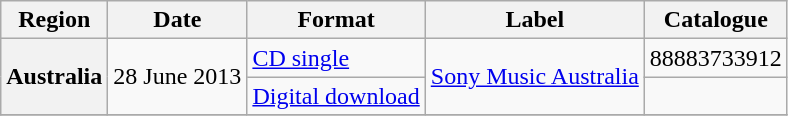<table class="wikitable plainrowheaders">
<tr>
<th scope="col">Region</th>
<th scope="col">Date</th>
<th scope="col">Format</th>
<th scope="col">Label</th>
<th scope="col">Catalogue</th>
</tr>
<tr>
<th scope="row" rowspan="2">Australia</th>
<td rowspan="2">28 June 2013</td>
<td><a href='#'>CD single</a></td>
<td rowspan="2"><a href='#'>Sony Music Australia</a></td>
<td>88883733912</td>
</tr>
<tr>
<td><a href='#'>Digital download</a></td>
<td></td>
</tr>
<tr>
</tr>
</table>
